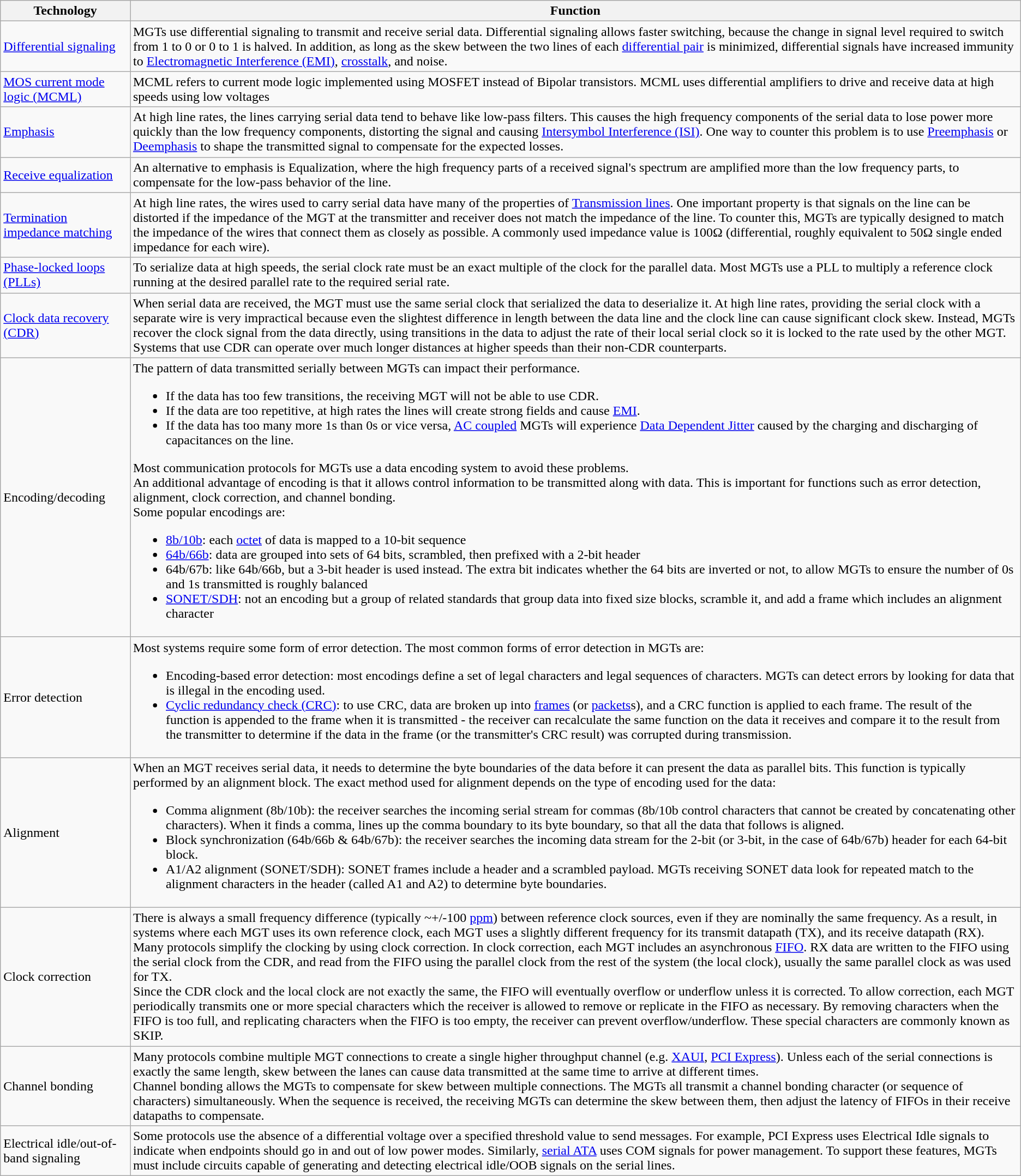<table class="wikitable">
<tr>
<th>Technology</th>
<th>Function</th>
</tr>
<tr>
<td><a href='#'>Differential signaling</a></td>
<td>MGTs use differential signaling to transmit and receive serial data. Differential signaling allows faster switching, because the change in signal level required to switch from 1 to 0 or 0 to 1 is halved. In addition, as long as the skew between the two lines of each <a href='#'>differential pair</a> is minimized, differential signals have increased immunity to <a href='#'>Electromagnetic Interference (EMI)</a>, <a href='#'>crosstalk</a>, and noise.</td>
</tr>
<tr>
<td><a href='#'>MOS current mode logic (MCML)</a></td>
<td>MCML refers to current mode logic implemented using MOSFET instead of Bipolar transistors. MCML uses differential amplifiers to drive and receive data at high speeds using low voltages</td>
</tr>
<tr>
<td><a href='#'>Emphasis</a></td>
<td>At high line rates, the lines carrying serial data tend to behave like low-pass filters. This causes the high frequency components of the serial data to lose power more quickly than the low frequency components, distorting the signal and causing <a href='#'>Intersymbol Interference (ISI)</a>. One way to counter this problem is to use <a href='#'>Preemphasis</a> or <a href='#'>Deemphasis</a> to shape the transmitted signal to compensate for the expected losses.</td>
</tr>
<tr>
<td><a href='#'>Receive equalization</a></td>
<td>An alternative to emphasis is Equalization, where the high frequency parts of a received signal's spectrum are amplified more than the low frequency parts, to compensate for the low-pass behavior of the line.</td>
</tr>
<tr>
<td><a href='#'>Termination impedance matching</a></td>
<td>At high line rates, the wires used to carry serial data have many of the properties of <a href='#'>Transmission lines</a>. One important property is that signals on the line can be distorted if the impedance of the MGT at the transmitter and receiver does not match the impedance of the line. To counter this, MGTs are typically designed to match the impedance of the wires that connect them as closely as possible. A commonly used impedance value is 100Ω (differential, roughly equivalent to 50Ω single ended impedance for each wire).</td>
</tr>
<tr>
<td><a href='#'>Phase-locked loops (PLLs)</a></td>
<td>To serialize data at high speeds, the serial clock rate must be an exact multiple of the clock for the parallel data. Most MGTs use a PLL to multiply a reference clock running at the desired parallel rate to the required serial rate.</td>
</tr>
<tr>
<td><a href='#'>Clock data recovery (CDR)</a></td>
<td>When serial data are received, the MGT must use the same serial clock that serialized the data to deserialize it. At high line rates, providing the serial clock with a separate wire is very impractical because even the slightest difference in length between the data line and the clock line can cause significant clock skew. Instead, MGTs recover the clock signal from the data directly, using transitions in the data to adjust the rate of their local serial clock so it is locked to the rate used by the other MGT. Systems that use CDR can operate over much longer distances at higher speeds than their non-CDR counterparts.</td>
</tr>
<tr>
<td>Encoding/decoding</td>
<td>The pattern of data transmitted serially between MGTs can impact their performance.<br><ul><li>If the data has too few transitions, the receiving MGT will not be able to use CDR.</li><li>If the data are too repetitive, at high rates the lines will create strong fields and cause <a href='#'>EMI</a>.</li><li>If the data has too many more 1s than 0s or vice versa, <a href='#'>AC coupled</a> MGTs will experience <a href='#'>Data Dependent Jitter</a> caused by the charging and discharging of capacitances on the line.</li></ul>Most communication protocols for MGTs use a data encoding system to avoid these problems.<br>An additional advantage of encoding is that it allows control information to be transmitted along with data. This is important for functions such as error detection, alignment, clock correction, and channel bonding.<br>Some popular encodings are:<ul><li><a href='#'>8b/10b</a>: each <a href='#'>octet</a> of data is mapped to a 10-bit sequence</li><li><a href='#'>64b/66b</a>: data are grouped into sets of 64 bits, scrambled, then prefixed with a 2-bit header</li><li>64b/67b: like 64b/66b, but a 3-bit header is used instead. The extra bit indicates whether the 64 bits are inverted or not, to allow MGTs to ensure the number of 0s and 1s transmitted is roughly balanced</li><li><a href='#'>SONET/SDH</a>: not an encoding but a group of related standards that group data into fixed size blocks, scramble it, and add a frame which includes an alignment character</li></ul></td>
</tr>
<tr>
<td>Error detection</td>
<td>Most systems require some form of error detection. The most common forms of error detection in MGTs are:<br><ul><li>Encoding-based error detection: most encodings define a set of legal characters and legal sequences of characters. MGTs can detect errors by looking for data that is illegal in the encoding used.</li><li><a href='#'>Cyclic redundancy check (CRC)</a>: to use CRC, data are broken up into <a href='#'>frames</a> (or <a href='#'>packets</a>s), and a CRC function is applied to each frame. The result of the function is appended to the frame when it is transmitted - the receiver can recalculate the same function on the data it receives and compare it to the result from the transmitter to determine if the data in the frame (or the transmitter's CRC result) was corrupted during transmission.</li></ul></td>
</tr>
<tr>
<td>Alignment</td>
<td>When an MGT receives serial data, it needs to determine the byte boundaries of the data before it can present the data as parallel bits. This function is typically performed by an alignment block. The exact method used for alignment depends on the type of encoding used for the data:<br><ul><li>Comma alignment (8b/10b): the receiver searches the incoming serial stream for commas (8b/10b control characters that cannot be created by concatenating other characters). When it finds a comma, lines up the comma boundary to its byte boundary, so that all the data that follows is aligned.</li><li>Block synchronization (64b/66b & 64b/67b): the receiver searches the incoming data stream for the 2-bit (or 3-bit, in the case of 64b/67b) header for each 64-bit block.</li><li>A1/A2 alignment (SONET/SDH): SONET frames include a header and a scrambled payload. MGTs receiving SONET data look for repeated match to the alignment characters in the header (called A1 and A2) to determine byte boundaries.</li></ul></td>
</tr>
<tr>
<td>Clock correction</td>
<td>There is always a small frequency difference (typically ~+/-100 <a href='#'>ppm</a>) between reference clock sources, even if they are nominally the same frequency. As a result, in systems where each MGT uses its own reference clock, each MGT uses a slightly different frequency for its transmit datapath (TX), and its receive datapath (RX).<br>Many protocols simplify the clocking by using clock correction. In clock correction, each MGT includes an asynchronous <a href='#'>FIFO</a>. RX data are written to the FIFO using the serial clock from the CDR, and read from the FIFO using the parallel clock from the rest of the system (the local clock), usually the same parallel clock as was used for TX.<br>Since the CDR clock and the local clock are not exactly the same, the FIFO will eventually overflow or underflow unless it is corrected. To allow correction, each MGT periodically transmits one or more special characters which the receiver is allowed to remove or replicate in the FIFO as necessary. By removing characters when the FIFO is too full, and replicating characters when the FIFO is too empty, the receiver can prevent overflow/underflow. These special characters are commonly known as SKIP.</td>
</tr>
<tr>
<td>Channel bonding</td>
<td>Many protocols combine multiple MGT connections to create a single higher throughput channel (e.g. <a href='#'>XAUI</a>, <a href='#'>PCI Express</a>). Unless each of the serial connections is exactly the same length, skew between the lanes can cause data transmitted at the same time to arrive at different times.<br>Channel bonding allows the MGTs to compensate for skew between multiple connections. The MGTs all transmit a channel bonding character (or sequence of characters) simultaneously. When the sequence is received, the receiving MGTs can determine the skew between them, then adjust the latency of FIFOs in their receive datapaths to compensate.</td>
</tr>
<tr>
<td>Electrical idle/out-of-band signaling</td>
<td>Some protocols use the absence of a differential voltage over a specified threshold value to send messages. For example, PCI Express uses Electrical Idle signals to indicate when endpoints should go in and out of low power modes. Similarly, <a href='#'>serial ATA</a> uses COM signals for power management. To support these features, MGTs must include circuits capable of generating and detecting electrical idle/OOB signals on the serial lines.</td>
</tr>
</table>
